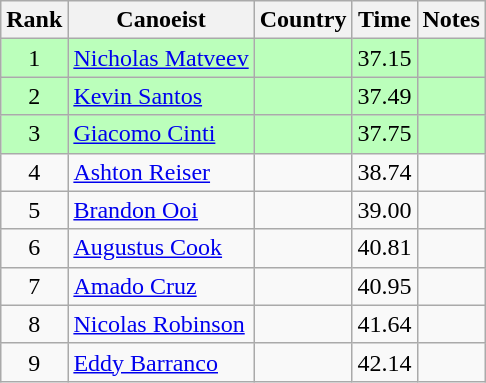<table class="wikitable" style="text-align:center">
<tr>
<th>Rank</th>
<th>Canoeist</th>
<th>Country</th>
<th>Time</th>
<th>Notes</th>
</tr>
<tr bgcolor=bbffbb>
<td>1</td>
<td align="left"><a href='#'>Nicholas Matveev</a></td>
<td align="left"></td>
<td>37.15</td>
<td></td>
</tr>
<tr bgcolor=bbffbb>
<td>2</td>
<td align="left"><a href='#'>Kevin Santos</a></td>
<td align="left"></td>
<td>37.49</td>
<td></td>
</tr>
<tr bgcolor=bbffbb>
<td>3</td>
<td align="left"><a href='#'>Giacomo Cinti</a></td>
<td align="left"></td>
<td>37.75</td>
<td></td>
</tr>
<tr>
<td>4</td>
<td align="left"><a href='#'>Ashton Reiser</a></td>
<td align="left"></td>
<td>38.74</td>
<td></td>
</tr>
<tr>
<td>5</td>
<td align="left"><a href='#'>Brandon Ooi</a></td>
<td align="left"></td>
<td>39.00</td>
<td></td>
</tr>
<tr>
<td>6</td>
<td align="left"><a href='#'>Augustus Cook</a></td>
<td align="left"></td>
<td>40.81</td>
<td></td>
</tr>
<tr>
<td>7</td>
<td align="left"><a href='#'>Amado Cruz</a></td>
<td align="left"></td>
<td>40.95</td>
<td></td>
</tr>
<tr>
<td>8</td>
<td align="left"><a href='#'>Nicolas Robinson</a></td>
<td align="left"></td>
<td>41.64</td>
<td></td>
</tr>
<tr>
<td>9</td>
<td align="left"><a href='#'>Eddy Barranco</a></td>
<td align="left"></td>
<td>42.14</td>
<td></td>
</tr>
</table>
